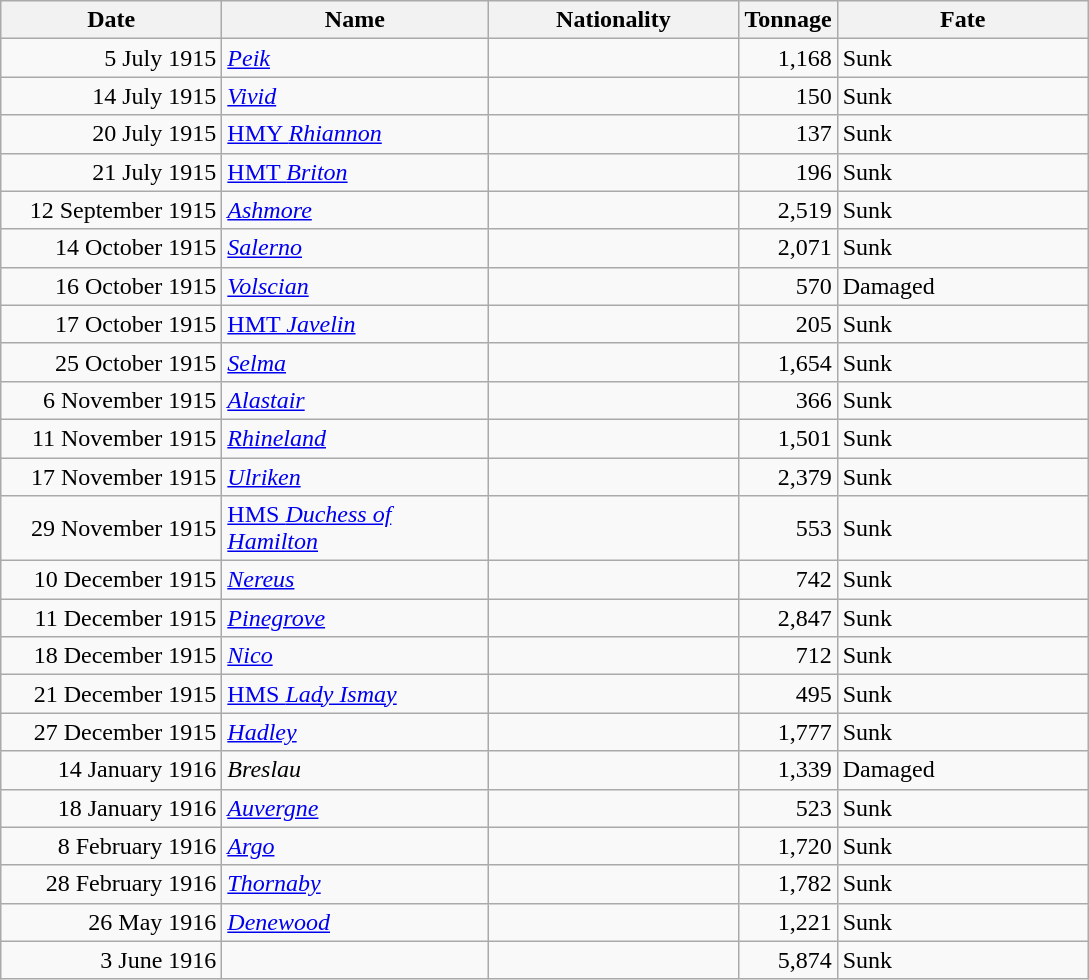<table class="wikitable sortable">
<tr>
<th width="140px">Date</th>
<th width="170px">Name</th>
<th width="160px">Nationality</th>
<th width="25px">Tonnage</th>
<th width="160px">Fate</th>
</tr>
<tr>
<td align="right">5 July 1915</td>
<td align="left"><a href='#'><em>Peik</em></a></td>
<td align="left"></td>
<td align="right">1,168</td>
<td align="left">Sunk</td>
</tr>
<tr>
<td align="right">14 July 1915</td>
<td align="left"><a href='#'><em>Vivid</em></a></td>
<td align="left"></td>
<td align="right">150</td>
<td align="left">Sunk</td>
</tr>
<tr>
<td align="right">20 July 1915</td>
<td align="left"><a href='#'>HMY <em>Rhiannon</em></a></td>
<td align="left"></td>
<td align="right">137</td>
<td align="left">Sunk</td>
</tr>
<tr>
<td align="right">21 July 1915</td>
<td align="left"><a href='#'>HMT <em>Briton</em></a></td>
<td align="left"></td>
<td align="right">196</td>
<td align="left">Sunk</td>
</tr>
<tr>
<td align="right">12 September 1915</td>
<td align="left"><a href='#'><em>Ashmore</em></a></td>
<td align="left"></td>
<td align="right">2,519</td>
<td align="left">Sunk</td>
</tr>
<tr>
<td align="right">14 October 1915</td>
<td align="left"><a href='#'><em>Salerno</em></a></td>
<td align="left"></td>
<td align="right">2,071</td>
<td align="left">Sunk</td>
</tr>
<tr>
<td align="right">16 October 1915</td>
<td align="left"><a href='#'><em>Volscian</em></a></td>
<td align="left"></td>
<td align="right">570</td>
<td align="left">Damaged</td>
</tr>
<tr>
<td align="right">17 October 1915</td>
<td align="left"><a href='#'>HMT <em>Javelin</em></a></td>
<td align="left"></td>
<td align="right">205</td>
<td align="left">Sunk</td>
</tr>
<tr>
<td align="right">25 October 1915</td>
<td align="left"><a href='#'><em>Selma</em></a></td>
<td align="left"></td>
<td align="right">1,654</td>
<td align="left">Sunk</td>
</tr>
<tr>
<td align="right">6 November 1915</td>
<td align="left"><a href='#'><em>Alastair</em></a></td>
<td align="left"></td>
<td align="right">366</td>
<td align="left">Sunk</td>
</tr>
<tr>
<td align="right">11 November 1915</td>
<td align="left"><a href='#'><em>Rhineland</em></a></td>
<td align="left"></td>
<td align="right">1,501</td>
<td align="left">Sunk</td>
</tr>
<tr>
<td align="right">17 November 1915</td>
<td align="left"><a href='#'><em>Ulriken</em></a></td>
<td align="left"></td>
<td align="right">2,379</td>
<td align="left">Sunk</td>
</tr>
<tr>
<td align="right">29 November 1915</td>
<td align="left"><a href='#'>HMS <em>Duchess of Hamilton</em></a></td>
<td align="left"></td>
<td align="right">553</td>
<td align="left">Sunk</td>
</tr>
<tr>
<td align="right">10 December 1915</td>
<td align="left"><a href='#'><em>Nereus</em></a></td>
<td align="left"></td>
<td align="right">742</td>
<td align="left">Sunk</td>
</tr>
<tr>
<td align="right">11 December 1915</td>
<td align="left"><a href='#'><em>Pinegrove</em></a></td>
<td align="left"></td>
<td align="right">2,847</td>
<td align="left">Sunk</td>
</tr>
<tr>
<td align="right">18 December 1915</td>
<td align="left"><a href='#'><em>Nico</em></a></td>
<td align="left"></td>
<td align="right">712</td>
<td align="left">Sunk</td>
</tr>
<tr>
<td align="right">21 December 1915</td>
<td align="left"><a href='#'>HMS <em>Lady Ismay</em></a></td>
<td align="left"></td>
<td align="right">495</td>
<td align="left">Sunk</td>
</tr>
<tr>
<td align="right">27 December 1915</td>
<td align="left"><a href='#'><em>Hadley</em></a></td>
<td align="left"></td>
<td align="right">1,777</td>
<td align="left">Sunk</td>
</tr>
<tr>
<td align="right">14 January 1916</td>
<td align="left"><em>Breslau</em></td>
<td align="left"></td>
<td align="right">1,339</td>
<td align="left">Damaged</td>
</tr>
<tr>
<td align="right">18 January 1916</td>
<td align="left"><a href='#'><em>Auvergne</em></a></td>
<td align="left"></td>
<td align="right">523</td>
<td align="left">Sunk</td>
</tr>
<tr>
<td align="right">8 February 1916</td>
<td align="left"><a href='#'><em>Argo</em></a></td>
<td align="left"></td>
<td align="right">1,720</td>
<td align="left">Sunk</td>
</tr>
<tr>
<td align="right">28 February 1916</td>
<td align="left"><a href='#'><em>Thornaby</em></a></td>
<td align="left"></td>
<td align="right">1,782</td>
<td align="left">Sunk</td>
</tr>
<tr>
<td align="right">26 May 1916</td>
<td align="left"><a href='#'><em>Denewood</em></a></td>
<td align="left"></td>
<td align="right">1,221</td>
<td align="left">Sunk</td>
</tr>
<tr>
<td align="right">3 June 1916</td>
<td align="left"></td>
<td align="left"></td>
<td align="right">5,874</td>
<td align="left">Sunk</td>
</tr>
</table>
